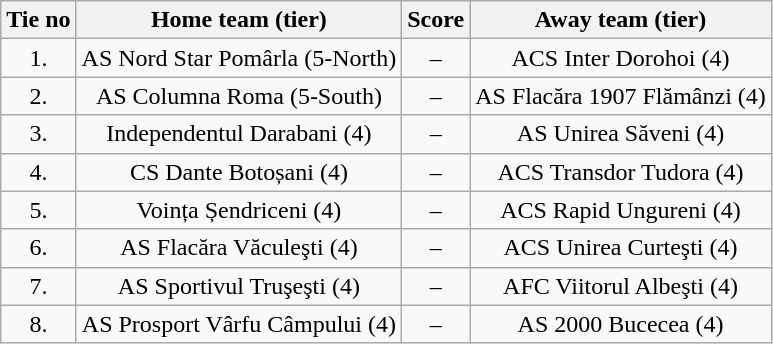<table class="wikitable" style="text-align: center">
<tr>
<th>Tie no</th>
<th>Home team (tier)</th>
<th>Score</th>
<th>Away team (tier)</th>
</tr>
<tr>
<td>1.</td>
<td>AS Nord Star Pomârla (5-North)</td>
<td>–</td>
<td>ACS Inter Dorohoi (4)</td>
</tr>
<tr>
<td>2.</td>
<td>AS Columna Roma (5-South)</td>
<td>–</td>
<td>AS Flacăra 1907 Flămânzi (4)</td>
</tr>
<tr>
<td>3.</td>
<td>Independentul Darabani (4)</td>
<td>–</td>
<td>AS Unirea Săveni (4)</td>
</tr>
<tr>
<td>4.</td>
<td>CS Dante Botoșani (4)</td>
<td>–</td>
<td>ACS Transdor Tudora (4)</td>
</tr>
<tr>
<td>5.</td>
<td>Voința Șendriceni (4)</td>
<td>–</td>
<td>ACS Rapid Ungureni (4)</td>
</tr>
<tr>
<td>6.</td>
<td>AS Flacăra Văculeşti (4)</td>
<td>–</td>
<td>ACS Unirea Curteşti (4)</td>
</tr>
<tr>
<td>7.</td>
<td>AS Sportivul Truşeşti (4)</td>
<td>–</td>
<td>AFC Viitorul Albeşti (4)</td>
</tr>
<tr>
<td>8.</td>
<td>AS Prosport Vârfu Câmpului (4)</td>
<td>–</td>
<td>AS 2000 Bucecea (4)</td>
</tr>
</table>
